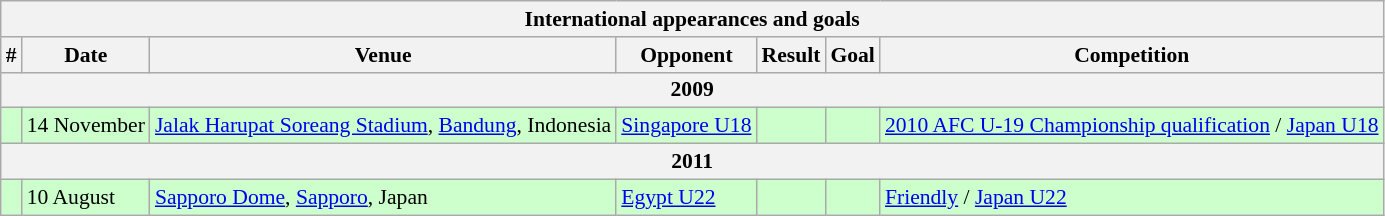<table class="wikitable mw-collapsible mw-collapsed" style="font-size:90%">
<tr>
<th colspan="7"><strong>International appearances and goals</strong></th>
</tr>
<tr>
<th>#</th>
<th>Date</th>
<th>Venue</th>
<th>Opponent</th>
<th>Result</th>
<th>Goal</th>
<th>Competition</th>
</tr>
<tr>
<th colspan="7"><strong>2009</strong></th>
</tr>
<tr style="background:#cfc;">
<td></td>
<td>14 November</td>
<td><a href='#'>Jalak Harupat Soreang Stadium</a>, <a href='#'>Bandung</a>, Indonesia</td>
<td> <a href='#'>Singapore U18</a></td>
<td></td>
<td></td>
<td><a href='#'>2010 AFC U-19 Championship qualification</a> / <a href='#'>Japan U18</a></td>
</tr>
<tr>
<th colspan="7"><strong>2011</strong></th>
</tr>
<tr style="background:#cfc;">
<td></td>
<td>10 August</td>
<td><a href='#'>Sapporo Dome</a>, <a href='#'>Sapporo</a>, Japan</td>
<td> <a href='#'>Egypt U22</a></td>
<td></td>
<td></td>
<td><a href='#'>Friendly</a> / <a href='#'>Japan U22</a></td>
</tr>
</table>
